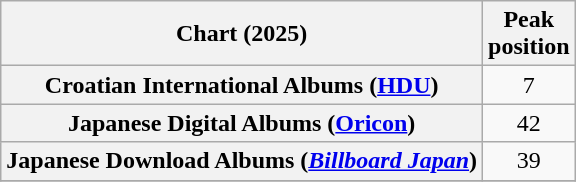<table class="wikitable sortable plainrowheaders" style="text-align:center;">
<tr>
<th scope="col">Chart (2025)</th>
<th scope="col">Peak<br>position</th>
</tr>
<tr>
<th scope="row">Croatian International Albums (<a href='#'>HDU</a>)</th>
<td>7</td>
</tr>
<tr>
<th scope="row">Japanese Digital Albums (<a href='#'>Oricon</a>)</th>
<td>42</td>
</tr>
<tr>
<th scope="row">Japanese Download Albums (<em><a href='#'>Billboard Japan</a></em>)</th>
<td>39</td>
</tr>
<tr>
</tr>
</table>
